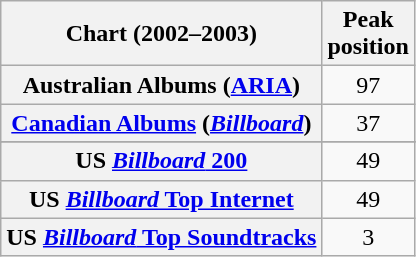<table class="wikitable sortable plainrowheaders" style="text-align:center">
<tr>
<th>Chart (2002–2003)</th>
<th>Peak<br>position</th>
</tr>
<tr>
<th scope="row">Australian Albums (<a href='#'>ARIA</a>)</th>
<td>97</td>
</tr>
<tr>
<th scope="row"><a href='#'>Canadian Albums</a> (<a href='#'><em>Billboard</em></a>)</th>
<td align="center">37</td>
</tr>
<tr>
</tr>
<tr>
</tr>
<tr>
<th scope="row">US <a href='#'><em>Billboard</em> 200</a></th>
<td>49</td>
</tr>
<tr>
<th scope="row">US <a href='#'><em>Billboard</em> Top Internet</a></th>
<td>49</td>
</tr>
<tr>
<th scope="row">US <a href='#'><em>Billboard</em> Top Soundtracks</a></th>
<td>3</td>
</tr>
</table>
